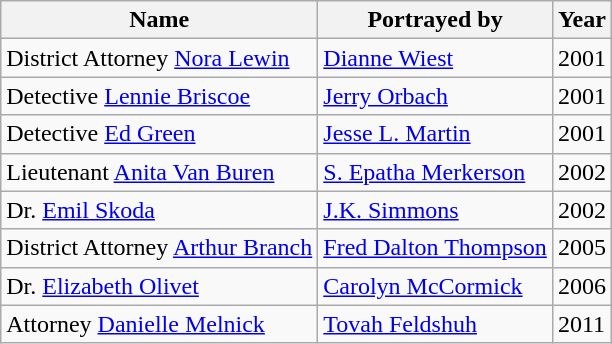<table class="wikitable">
<tr>
<th><strong>Name</strong></th>
<th><strong>Portrayed by</strong></th>
<th><strong>Year</strong></th>
</tr>
<tr>
<td>District Attorney <a href='#'>Nora Lewin</a></td>
<td><a href='#'>Dianne Wiest</a></td>
<td>2001</td>
</tr>
<tr>
<td>Detective <a href='#'>Lennie Briscoe</a></td>
<td><a href='#'>Jerry Orbach</a></td>
<td>2001</td>
</tr>
<tr>
<td>Detective <a href='#'>Ed Green</a></td>
<td><a href='#'>Jesse L. Martin</a></td>
<td>2001</td>
</tr>
<tr>
<td>Lieutenant <a href='#'>Anita Van Buren</a></td>
<td><a href='#'>S. Epatha Merkerson</a></td>
<td>2002</td>
</tr>
<tr>
<td>Dr. <a href='#'>Emil Skoda</a></td>
<td><a href='#'>J.K. Simmons</a></td>
<td>2002</td>
</tr>
<tr>
<td>District Attorney <a href='#'>Arthur Branch</a></td>
<td><a href='#'>Fred Dalton Thompson</a></td>
<td>2005</td>
</tr>
<tr>
<td>Dr. <a href='#'>Elizabeth Olivet</a></td>
<td><a href='#'>Carolyn McCormick</a></td>
<td>2006</td>
</tr>
<tr>
<td>Attorney <a href='#'>Danielle Melnick</a></td>
<td><a href='#'>Tovah Feldshuh</a></td>
<td>2011</td>
</tr>
</table>
